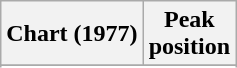<table class="wikitable sortable plainrowheaders" style="text-align:center">
<tr>
<th>Chart (1977)</th>
<th>Peak<br>position</th>
</tr>
<tr>
</tr>
<tr>
</tr>
</table>
